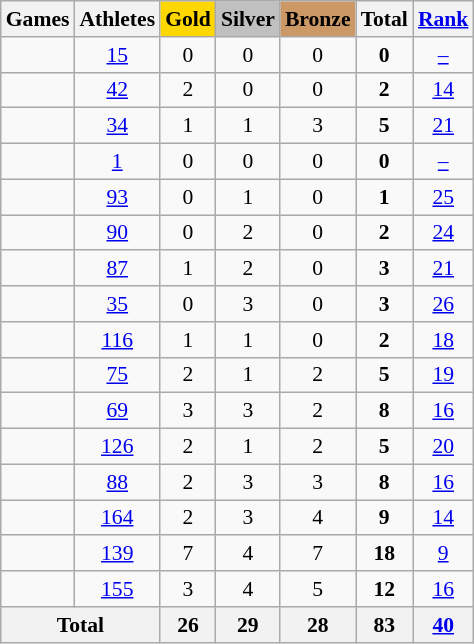<table class="wikitable" style="text-align:center; font-size:90%;">
<tr>
<th>Games</th>
<th>Athletes</th>
<td style="background:gold"><strong>Gold</strong></td>
<td style="background:silver"><strong>Silver</strong></td>
<td style="background:#cc9966"><strong>Bronze</strong></td>
<th><strong>Total</strong></th>
<th><a href='#'><strong>Rank</strong></a></th>
</tr>
<tr>
<td></td>
<td><a href='#'>15</a></td>
<td>0</td>
<td>0</td>
<td>0</td>
<td><strong>0</strong></td>
<td><a href='#'>–</a></td>
</tr>
<tr>
<td></td>
<td><a href='#'>42</a></td>
<td>2</td>
<td>0</td>
<td>0</td>
<td><strong>2</strong></td>
<td><a href='#'>14</a></td>
</tr>
<tr>
<td></td>
<td><a href='#'>34</a></td>
<td>1</td>
<td>1</td>
<td>3</td>
<td><strong>5</strong></td>
<td><a href='#'>21</a></td>
</tr>
<tr>
<td></td>
<td><a href='#'>1</a></td>
<td>0</td>
<td>0</td>
<td>0</td>
<td><strong>0</strong></td>
<td><a href='#'>–</a></td>
</tr>
<tr>
<td></td>
<td><a href='#'>93</a></td>
<td>0</td>
<td>1</td>
<td>0</td>
<td><strong>1</strong></td>
<td><a href='#'>25</a></td>
</tr>
<tr>
<td></td>
<td><a href='#'>90</a></td>
<td>0</td>
<td>2</td>
<td>0</td>
<td><strong>2</strong></td>
<td><a href='#'>24</a></td>
</tr>
<tr>
<td></td>
<td><a href='#'>87</a></td>
<td>1</td>
<td>2</td>
<td>0</td>
<td><strong>3</strong></td>
<td><a href='#'>21</a></td>
</tr>
<tr>
<td></td>
<td><a href='#'>35</a></td>
<td>0</td>
<td>3</td>
<td>0</td>
<td><strong>3</strong></td>
<td><a href='#'>26</a></td>
</tr>
<tr>
<td></td>
<td><a href='#'>116</a></td>
<td>1</td>
<td>1</td>
<td>0</td>
<td><strong>2</strong></td>
<td><a href='#'>18</a></td>
</tr>
<tr>
<td></td>
<td><a href='#'>75</a></td>
<td>2</td>
<td>1</td>
<td>2</td>
<td><strong>5</strong></td>
<td><a href='#'>19</a></td>
</tr>
<tr>
<td></td>
<td><a href='#'>69</a></td>
<td>3</td>
<td>3</td>
<td>2</td>
<td><strong>8</strong></td>
<td><a href='#'>16</a></td>
</tr>
<tr>
<td></td>
<td><a href='#'>126</a></td>
<td>2</td>
<td>1</td>
<td>2</td>
<td><strong>5</strong></td>
<td><a href='#'>20</a></td>
</tr>
<tr>
<td></td>
<td><a href='#'>88</a></td>
<td>2</td>
<td>3</td>
<td>3</td>
<td><strong>8</strong></td>
<td><a href='#'>16</a></td>
</tr>
<tr>
<td></td>
<td><a href='#'>164</a></td>
<td>2</td>
<td>3</td>
<td>4</td>
<td><strong>9</strong></td>
<td><a href='#'>14</a></td>
</tr>
<tr>
<td></td>
<td><a href='#'>139</a></td>
<td>7</td>
<td>4</td>
<td>7</td>
<td><strong>18</strong></td>
<td><a href='#'>9</a></td>
</tr>
<tr>
<td></td>
<td><a href='#'>155</a></td>
<td>3</td>
<td>4</td>
<td>5</td>
<td><strong>12</strong></td>
<td><a href='#'>16</a></td>
</tr>
<tr>
<th colspan=2>Total</th>
<th>26</th>
<th>29</th>
<th>28</th>
<th>83</th>
<th><a href='#'>40</a></th>
</tr>
</table>
